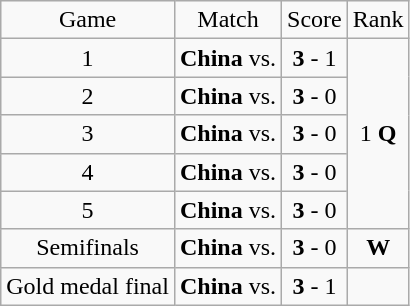<table class="wikitable">
<tr>
<td style="text-align:center;">Game</td>
<td style="text-align:center;">Match</td>
<td style="text-align:center;">Score</td>
<td style="text-align:center;">Rank</td>
</tr>
<tr>
<td style="text-align:center;">1</td>
<td><strong>China</strong> vs. </td>
<td style="text-align:center;"><strong>3</strong> - 1</td>
<td rowspan="5" style="text-align:center;">1 <strong>Q</strong></td>
</tr>
<tr>
<td style="text-align:center;">2</td>
<td><strong>China</strong> vs. </td>
<td style="text-align:center;"><strong>3</strong> - 0</td>
</tr>
<tr>
<td style="text-align:center;">3</td>
<td><strong>China</strong> vs. </td>
<td style="text-align:center;"><strong>3</strong> - 0</td>
</tr>
<tr>
<td style="text-align:center;">4</td>
<td><strong>China</strong> vs. </td>
<td style="text-align:center;"><strong>3</strong> - 0</td>
</tr>
<tr>
<td style="text-align:center;">5</td>
<td><strong>China</strong> vs. </td>
<td style="text-align:center;"><strong>3</strong> - 0</td>
</tr>
<tr>
<td style="text-align:center;">Semifinals</td>
<td><strong>China</strong> vs. </td>
<td style="text-align:center;"><strong>3</strong> - 0</td>
<td style="text-align:center;"><strong>W</strong></td>
</tr>
<tr>
<td style="text-align:center;">Gold medal final</td>
<td><strong>China</strong> vs. </td>
<td style="text-align:center;"><strong>3</strong> - 1</td>
<td style="text-align:center;"></td>
</tr>
</table>
